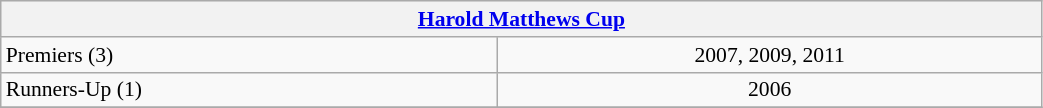<table class="wikitable" width="55%" style="font-size:90%">
<tr style="background:#efefef">
<th colspan=11><a href='#'>Harold Matthews Cup</a></th>
</tr>
<tr>
<td>Premiers (3)</td>
<td align="center">2007, 2009, 2011</td>
</tr>
<tr>
<td>Runners-Up (1)</td>
<td align="center">2006</td>
</tr>
<tr>
</tr>
</table>
